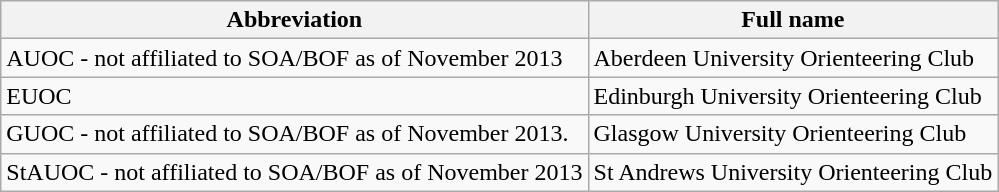<table class="wikitable">
<tr>
<th>Abbreviation</th>
<th>Full name</th>
</tr>
<tr>
<td>AUOC - not affiliated to SOA/BOF as of November 2013</td>
<td>Aberdeen University Orienteering Club</td>
</tr>
<tr>
<td>EUOC</td>
<td>Edinburgh University Orienteering Club</td>
</tr>
<tr>
<td>GUOC - not affiliated to SOA/BOF as of November 2013.</td>
<td>Glasgow University Orienteering Club</td>
</tr>
<tr>
<td>StAUOC - not affiliated to SOA/BOF as of November 2013</td>
<td>St Andrews University Orienteering Club</td>
</tr>
</table>
